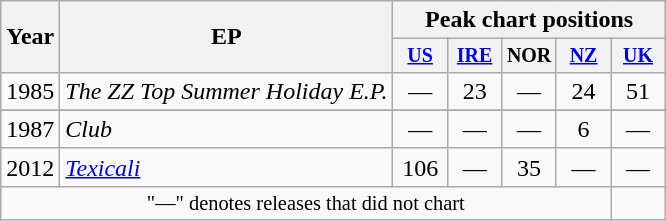<table class="wikitable" style="text-align:center;">
<tr>
<th rowspan="2">Year</th>
<th rowspan="2">EP</th>
<th colspan="5">Peak chart positions</th>
</tr>
<tr style="font-size:smaller;">
<th style="width:30px;"><a href='#'>US</a><br></th>
<th style="width:30px;"><a href='#'>IRE</a><br></th>
<th style="width:30px;">NOR<br></th>
<th style="width:30px;"><a href='#'>NZ</a><br></th>
<th style="width:30px;"><a href='#'>UK</a><br></th>
</tr>
<tr>
<td>1985</td>
<td style="text-align:left;"><em>The ZZ Top Summer Holiday E.P.</em></td>
<td>—</td>
<td>23</td>
<td>—</td>
<td>24</td>
<td>51</td>
</tr>
<tr>
</tr>
<tr>
<td>1987</td>
<td style="text-align:left;"><em>Club</em></td>
<td>—</td>
<td>—</td>
<td>—</td>
<td>6</td>
<td>—</td>
</tr>
<tr>
<td>2012</td>
<td style="text-align:left;"><em><a href='#'>Texicali</a></em></td>
<td>106</td>
<td>—</td>
<td>35</td>
<td>—</td>
<td>—</td>
</tr>
<tr>
<td colspan="6" style="font-size:85%">"—" denotes releases that did not chart</td>
</tr>
</table>
